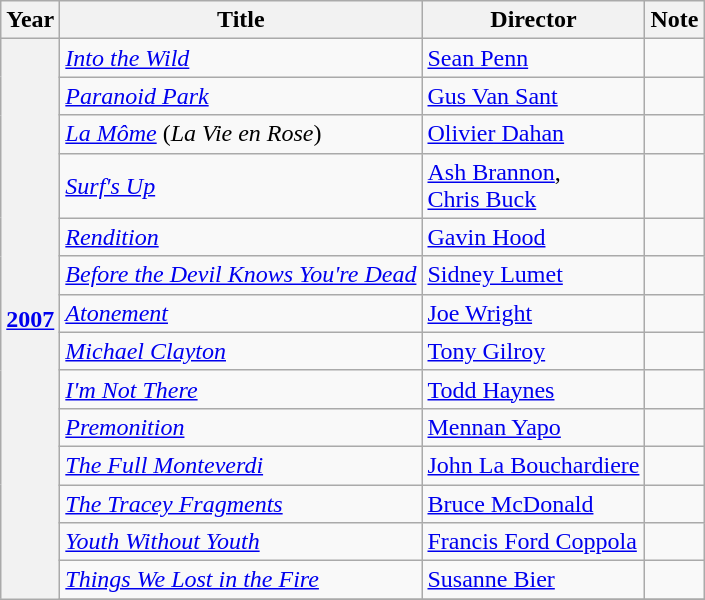<table class="wikitable">
<tr>
<th>Year</th>
<th>Title</th>
<th>Director</th>
<th>Note</th>
</tr>
<tr>
<th rowspan="15"><a href='#'>2007</a></th>
<td><em><a href='#'>Into the Wild</a></em></td>
<td><a href='#'>Sean Penn</a></td>
<td></td>
</tr>
<tr>
<td><em><a href='#'>Paranoid Park</a></em></td>
<td><a href='#'>Gus Van Sant</a></td>
<td></td>
</tr>
<tr>
<td><em><a href='#'>La Môme</a></em> (<em>La Vie en Rose</em>)</td>
<td><a href='#'>Olivier Dahan</a></td>
<td></td>
</tr>
<tr>
<td><em><a href='#'>Surf's Up</a></em></td>
<td><a href='#'>Ash Brannon</a>,<br><a href='#'>Chris Buck</a></td>
<td></td>
</tr>
<tr>
<td><em><a href='#'>Rendition</a></em></td>
<td><a href='#'>Gavin Hood</a></td>
<td></td>
</tr>
<tr>
<td><em><a href='#'>Before the Devil Knows You're Dead</a></em></td>
<td><a href='#'>Sidney Lumet</a></td>
<td></td>
</tr>
<tr>
<td><em><a href='#'>Atonement</a></em></td>
<td><a href='#'>Joe Wright</a></td>
<td></td>
</tr>
<tr>
<td><em><a href='#'>Michael Clayton</a></em></td>
<td><a href='#'>Tony Gilroy</a></td>
<td></td>
</tr>
<tr>
<td><em><a href='#'>I'm Not There</a></em></td>
<td><a href='#'>Todd Haynes</a></td>
<td></td>
</tr>
<tr>
<td><em><a href='#'>Premonition</a></em></td>
<td><a href='#'>Mennan Yapo</a></td>
<td></td>
</tr>
<tr>
<td><em><a href='#'>The Full Monteverdi</a></em></td>
<td><a href='#'>John La Bouchardiere</a></td>
<td></td>
</tr>
<tr>
<td><em><a href='#'>The Tracey Fragments</a></em></td>
<td><a href='#'>Bruce McDonald</a></td>
<td></td>
</tr>
<tr>
<td><em><a href='#'>Youth Without Youth</a></em></td>
<td><a href='#'>Francis Ford Coppola</a></td>
<td></td>
</tr>
<tr>
<td><em><a href='#'>Things We Lost in the Fire</a></em></td>
<td><a href='#'>Susanne Bier</a></td>
<td></td>
</tr>
<tr>
</tr>
</table>
